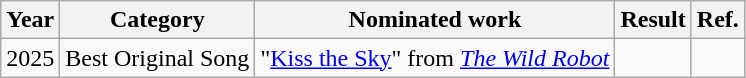<table class="wikitable" style="text-align:center;">
<tr>
<th>Year</th>
<th>Category</th>
<th>Nominated work</th>
<th>Result</th>
<th>Ref.</th>
</tr>
<tr>
<td>2025</td>
<td>Best Original Song</td>
<td>"<a href='#'>Kiss the Sky</a>" from <em><a href='#'>The Wild Robot</a></em></td>
<td></td>
<td></td>
</tr>
</table>
